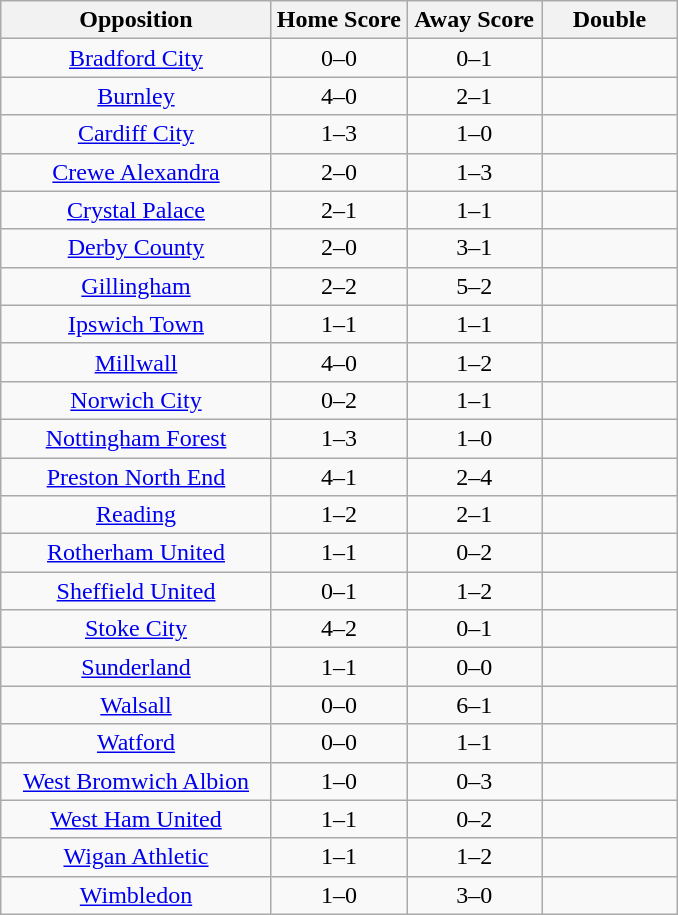<table class="wikitable">
<tr>
<th width=40%>Opposition</th>
<th width=20%>Home Score</th>
<th width=20%>Away Score</th>
<th width=20%>Double</th>
</tr>
<tr>
<td style="text-align:center;"><a href='#'>Bradford City</a></td>
<td style="text-align:center;">0–0</td>
<td style="text-align:center;">0–1</td>
<td style="text-align:center;"></td>
</tr>
<tr>
<td style="text-align:center;"><a href='#'>Burnley</a></td>
<td style="text-align:center;">4–0</td>
<td style="text-align:center;">2–1</td>
<td style="text-align:center;"></td>
</tr>
<tr>
<td style="text-align:center;"><a href='#'>Cardiff City</a></td>
<td style="text-align:center;">1–3</td>
<td style="text-align:center;">1–0</td>
<td style="text-align:center;"></td>
</tr>
<tr>
<td style="text-align:center;"><a href='#'>Crewe Alexandra</a></td>
<td style="text-align:center;">2–0</td>
<td style="text-align:center;">1–3</td>
<td style="text-align:center;"></td>
</tr>
<tr>
<td style="text-align:center;"><a href='#'>Crystal Palace</a></td>
<td style="text-align:center;">2–1</td>
<td style="text-align:center;">1–1</td>
<td style="text-align:center;"></td>
</tr>
<tr>
<td style="text-align:center;"><a href='#'>Derby County</a></td>
<td style="text-align:center;">2–0</td>
<td style="text-align:center;">3–1</td>
<td style="text-align:center;"></td>
</tr>
<tr>
<td style="text-align:center;"><a href='#'>Gillingham</a></td>
<td style="text-align:center;">2–2</td>
<td style="text-align:center;">5–2</td>
<td style="text-align:center;"></td>
</tr>
<tr>
<td style="text-align:center;"><a href='#'>Ipswich Town</a></td>
<td style="text-align:center;">1–1</td>
<td style="text-align:center;">1–1</td>
<td style="text-align:center;"></td>
</tr>
<tr>
<td style="text-align:center;"><a href='#'>Millwall</a></td>
<td style="text-align:center;">4–0</td>
<td style="text-align:center;">1–2</td>
<td style="text-align:center;"></td>
</tr>
<tr>
<td style="text-align:center;"><a href='#'>Norwich City</a></td>
<td style="text-align:center;">0–2</td>
<td style="text-align:center;">1–1</td>
<td style="text-align:center;"></td>
</tr>
<tr>
<td style="text-align:center;"><a href='#'>Nottingham Forest</a></td>
<td style="text-align:center;">1–3</td>
<td style="text-align:center;">1–0</td>
<td style="text-align:center;"></td>
</tr>
<tr>
<td style="text-align:center;"><a href='#'>Preston North End</a></td>
<td style="text-align:center;">4–1</td>
<td style="text-align:center;">2–4</td>
<td style="text-align:center;"></td>
</tr>
<tr>
<td style="text-align:center;"><a href='#'>Reading</a></td>
<td style="text-align:center;">1–2</td>
<td style="text-align:center;">2–1</td>
<td style="text-align:center;"></td>
</tr>
<tr>
<td style="text-align:center;"><a href='#'>Rotherham United</a></td>
<td style="text-align:center;">1–1</td>
<td style="text-align:center;">0–2</td>
<td style="text-align:center;"></td>
</tr>
<tr>
<td style="text-align:center;"><a href='#'>Sheffield United</a></td>
<td style="text-align:center;">0–1</td>
<td style="text-align:center;">1–2</td>
<td style="text-align:center;"></td>
</tr>
<tr>
<td style="text-align:center;"><a href='#'>Stoke City</a></td>
<td style="text-align:center;">4–2</td>
<td style="text-align:center;">0–1</td>
<td style="text-align:center;"></td>
</tr>
<tr>
<td style="text-align:center;"><a href='#'>Sunderland</a></td>
<td style="text-align:center;">1–1</td>
<td style="text-align:center;">0–0</td>
<td style="text-align:center;"></td>
</tr>
<tr>
<td style="text-align:center;"><a href='#'>Walsall</a></td>
<td style="text-align:center;">0–0</td>
<td style="text-align:center;">6–1</td>
<td style="text-align:center;"></td>
</tr>
<tr>
<td style="text-align:center;"><a href='#'>Watford</a></td>
<td style="text-align:center;">0–0</td>
<td style="text-align:center;">1–1</td>
<td style="text-align:center;"></td>
</tr>
<tr>
<td style="text-align:center;"><a href='#'>West Bromwich Albion</a></td>
<td style="text-align:center;">1–0</td>
<td style="text-align:center;">0–3</td>
<td style="text-align:center;"></td>
</tr>
<tr>
<td style="text-align:center;"><a href='#'>West Ham United</a></td>
<td style="text-align:center;">1–1</td>
<td style="text-align:center;">0–2</td>
<td style="text-align:center;"></td>
</tr>
<tr>
<td style="text-align:center;"><a href='#'>Wigan Athletic</a></td>
<td style="text-align:center;">1–1</td>
<td style="text-align:center;">1–2</td>
<td style="text-align:center;"></td>
</tr>
<tr>
<td style="text-align:center;"><a href='#'>Wimbledon</a></td>
<td style="text-align:center;">1–0</td>
<td style="text-align:center;">3–0</td>
<td style="text-align:center;"></td>
</tr>
</table>
